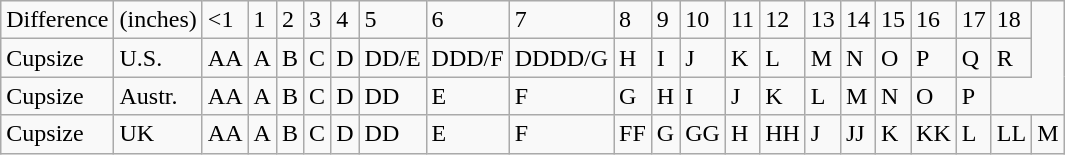<table class="wikitable">
<tr>
<td>Difference</td>
<td>(inches)</td>
<td><1</td>
<td>1</td>
<td>2</td>
<td>3</td>
<td>4</td>
<td>5</td>
<td>6</td>
<td>7</td>
<td>8</td>
<td>9</td>
<td>10</td>
<td>11</td>
<td>12</td>
<td>13</td>
<td>14</td>
<td>15</td>
<td>16</td>
<td>17</td>
<td>18</td>
</tr>
<tr>
<td>Cupsize</td>
<td>U.S.</td>
<td>AA</td>
<td>A</td>
<td>B</td>
<td>C</td>
<td>D</td>
<td>DD/E</td>
<td>DDD/F</td>
<td>DDDD/G</td>
<td>H</td>
<td>I</td>
<td>J</td>
<td>K</td>
<td>L</td>
<td>M</td>
<td>N</td>
<td>O</td>
<td>P</td>
<td>Q</td>
<td>R</td>
</tr>
<tr>
<td>Cupsize</td>
<td>Austr.</td>
<td>AA</td>
<td>A</td>
<td>B</td>
<td>C</td>
<td>D</td>
<td>DD</td>
<td>E</td>
<td>F</td>
<td>G</td>
<td>H</td>
<td>I</td>
<td>J</td>
<td>K</td>
<td>L</td>
<td>M</td>
<td>N</td>
<td>O</td>
<td>P</td>
</tr>
<tr>
<td>Cupsize</td>
<td>UK</td>
<td>AA</td>
<td>A</td>
<td>B</td>
<td>C</td>
<td>D</td>
<td>DD</td>
<td>E</td>
<td>F</td>
<td>FF</td>
<td>G</td>
<td>GG</td>
<td>H</td>
<td>HH</td>
<td>J</td>
<td>JJ</td>
<td>K</td>
<td>KK</td>
<td>L</td>
<td>LL</td>
<td>M</td>
</tr>
</table>
